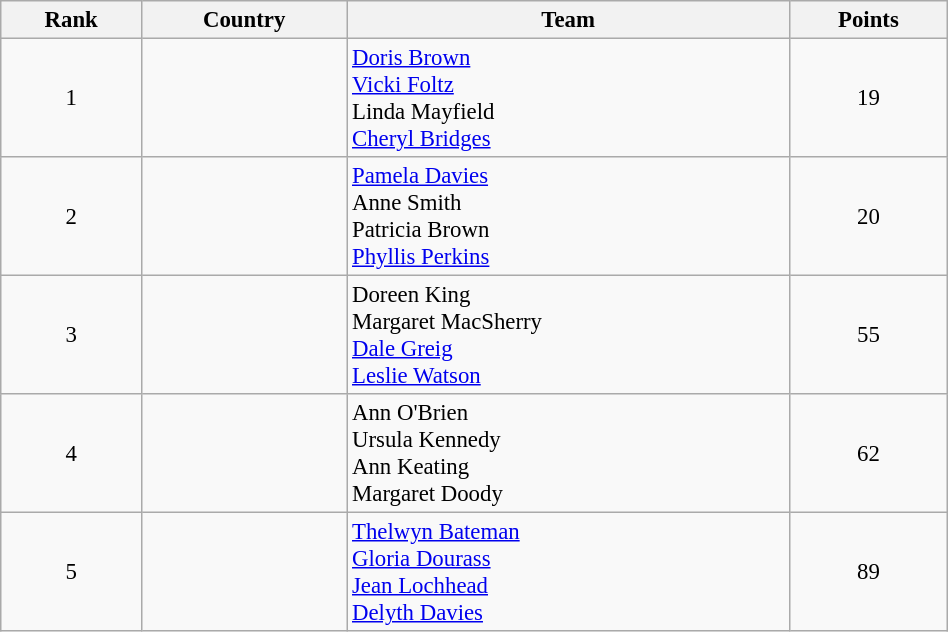<table class="wikitable sortable" style=" text-align:center; font-size:95%;" width="50%">
<tr>
<th>Rank</th>
<th>Country</th>
<th>Team</th>
<th>Points</th>
</tr>
<tr>
<td align=center>1</td>
<td align=left></td>
<td align=left><a href='#'>Doris Brown</a><br><a href='#'>Vicki Foltz</a><br>Linda Mayfield<br><a href='#'>Cheryl Bridges</a></td>
<td>19</td>
</tr>
<tr>
<td align=center>2</td>
<td align=left></td>
<td align=left><a href='#'>Pamela Davies</a><br>Anne Smith<br>Patricia Brown<br><a href='#'>Phyllis Perkins</a></td>
<td>20</td>
</tr>
<tr>
<td align=center>3</td>
<td align=left></td>
<td align=left>Doreen King<br>Margaret MacSherry<br><a href='#'>Dale Greig</a><br><a href='#'>Leslie Watson</a></td>
<td>55</td>
</tr>
<tr>
<td align=center>4</td>
<td align=left></td>
<td align=left>Ann O'Brien<br>Ursula Kennedy<br>Ann Keating<br>Margaret Doody</td>
<td>62</td>
</tr>
<tr>
<td align=center>5</td>
<td align=left></td>
<td align=left><a href='#'>Thelwyn Bateman</a><br><a href='#'>Gloria Dourass</a><br><a href='#'>Jean Lochhead</a><br><a href='#'>Delyth Davies</a></td>
<td>89</td>
</tr>
</table>
